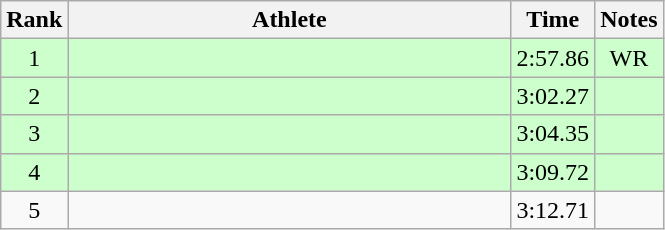<table class="wikitable" style="text-align:center">
<tr>
<th>Rank</th>
<th Style="width:18em">Athlete</th>
<th>Time</th>
<th>Notes</th>
</tr>
<tr style="background:#cfc">
<td>1</td>
<td style="text-align:left"></td>
<td>2:57.86</td>
<td>WR</td>
</tr>
<tr style="background:#cfc">
<td>2</td>
<td style="text-align:left"></td>
<td>3:02.27</td>
<td></td>
</tr>
<tr style="background:#cfc">
<td>3</td>
<td style="text-align:left"></td>
<td>3:04.35</td>
<td></td>
</tr>
<tr style="background:#cfc">
<td>4</td>
<td style="text-align:left"></td>
<td>3:09.72</td>
<td></td>
</tr>
<tr>
<td>5</td>
<td style="text-align:left"></td>
<td>3:12.71</td>
<td></td>
</tr>
</table>
